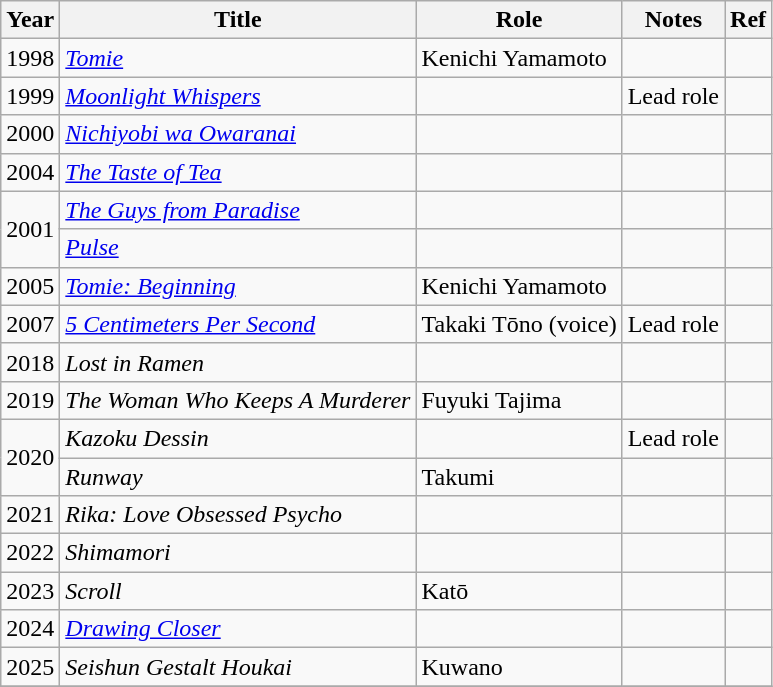<table class="wikitable sortable">
<tr>
<th>Year</th>
<th>Title</th>
<th>Role</th>
<th class="unsortable">Notes</th>
<th class="unsortable">Ref</th>
</tr>
<tr>
<td>1998</td>
<td><a href='#'><em>Tomie</em></a></td>
<td>Kenichi Yamamoto</td>
<td></td>
<td></td>
</tr>
<tr>
<td>1999</td>
<td><em><a href='#'>Moonlight Whispers</a></em></td>
<td></td>
<td>Lead role</td>
<td></td>
</tr>
<tr>
<td>2000</td>
<td><em><a href='#'>Nichiyobi wa Owaranai</a></em></td>
<td></td>
<td></td>
<td></td>
</tr>
<tr>
<td>2004</td>
<td><em><a href='#'>The Taste of Tea</a></em></td>
<td></td>
<td></td>
<td></td>
</tr>
<tr>
<td rowspan="2">2001</td>
<td><em><a href='#'>The Guys from Paradise</a></em></td>
<td></td>
<td></td>
<td></td>
</tr>
<tr>
<td><a href='#'><em>Pulse</em></a></td>
<td></td>
<td></td>
<td></td>
</tr>
<tr>
<td>2005</td>
<td><em><a href='#'>Tomie: Beginning</a></em></td>
<td>Kenichi Yamamoto</td>
<td></td>
<td></td>
</tr>
<tr>
<td>2007</td>
<td><em><a href='#'>5 Centimeters Per Second</a></em></td>
<td>Takaki Tōno (voice)</td>
<td>Lead role</td>
<td></td>
</tr>
<tr>
<td>2018</td>
<td><em>Lost in Ramen</em></td>
<td></td>
<td></td>
<td></td>
</tr>
<tr>
<td>2019</td>
<td><em>The Woman Who Keeps A Murderer</em></td>
<td>Fuyuki Tajima</td>
<td></td>
<td></td>
</tr>
<tr>
<td rowspan=2>2020</td>
<td><em>Kazoku Dessin</em></td>
<td></td>
<td>Lead role</td>
<td></td>
</tr>
<tr>
<td><em>Runway</em></td>
<td>Takumi</td>
<td></td>
<td></td>
</tr>
<tr>
<td>2021</td>
<td><em>Rika: Love Obsessed Psycho</em></td>
<td></td>
<td></td>
<td></td>
</tr>
<tr>
<td>2022</td>
<td><em>Shimamori</em></td>
<td></td>
<td></td>
<td></td>
</tr>
<tr>
<td>2023</td>
<td><em>Scroll</em></td>
<td>Katō</td>
<td></td>
<td></td>
</tr>
<tr>
<td>2024</td>
<td><em><a href='#'>Drawing Closer</a></em></td>
<td></td>
<td></td>
<td></td>
</tr>
<tr>
<td>2025</td>
<td><em>Seishun Gestalt Houkai</em></td>
<td>Kuwano</td>
<td></td>
<td></td>
</tr>
<tr>
</tr>
</table>
